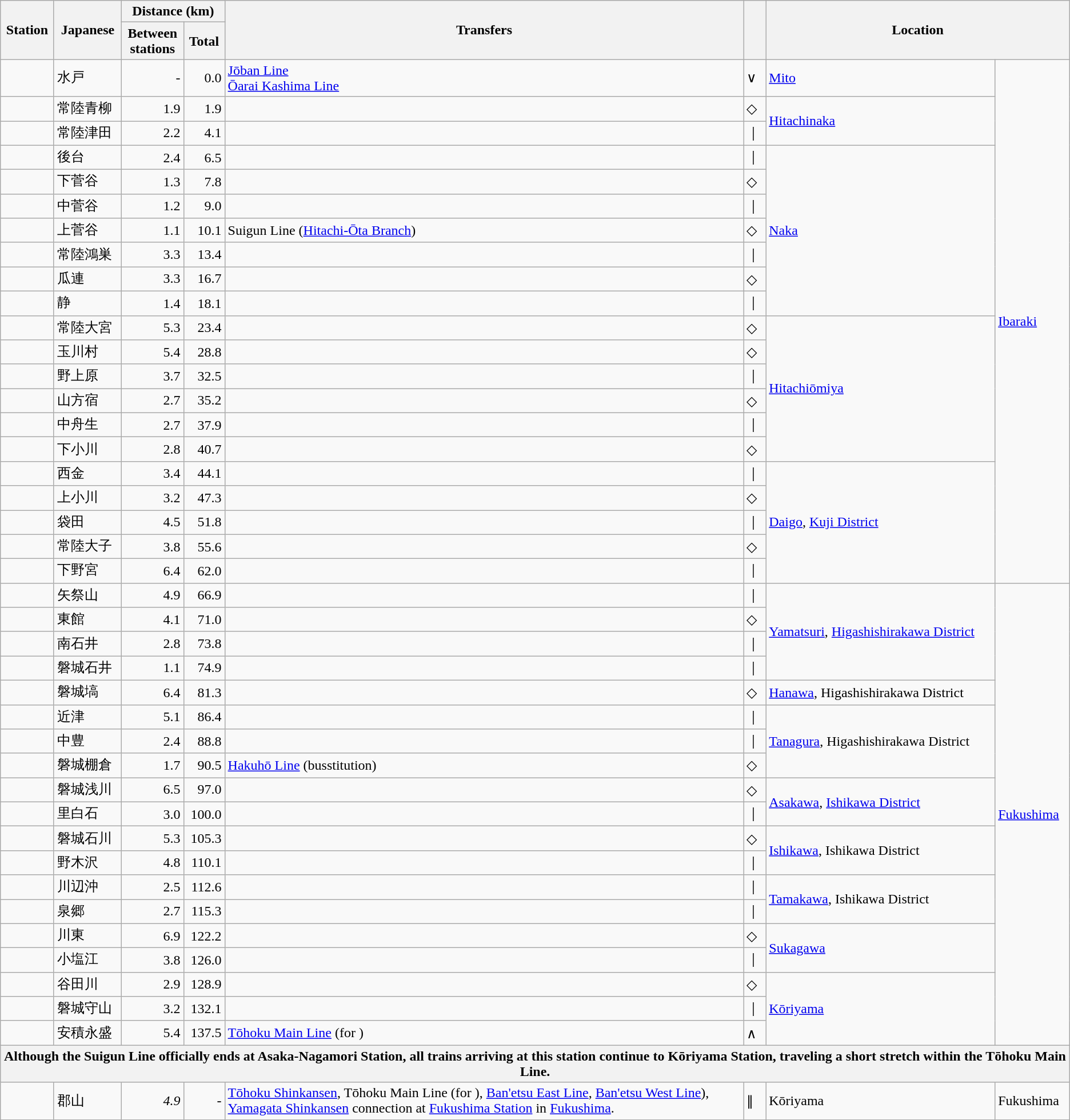<table class="wikitable" rules="all">
<tr>
<th rowspan="2">Station</th>
<th rowspan="2">Japanese</th>
<th colspan="2">Distance (km)</th>
<th rowspan="2">Transfers</th>
<th rowspan="2"> </th>
<th colspan="2"  rowspan="2">Location</th>
</tr>
<tr>
<th>Between<br>stations</th>
<th>Total</th>
</tr>
<tr>
<td></td>
<td>水戸</td>
<td style="text-align:right;">-</td>
<td style="text-align:right;">0.0</td>
<td><a href='#'>Jōban Line</a><br><a href='#'>Ōarai Kashima Line</a></td>
<td>∨</td>
<td><a href='#'>Mito</a></td>
<td rowspan="21"><a href='#'>Ibaraki</a></td>
</tr>
<tr>
<td></td>
<td>常陸青柳</td>
<td style="text-align:right;">1.9</td>
<td style="text-align:right;">1.9</td>
<td> </td>
<td>◇</td>
<td rowspan="2"><a href='#'>Hitachinaka</a></td>
</tr>
<tr>
<td></td>
<td>常陸津田</td>
<td style="text-align:right;">2.2</td>
<td style="text-align:right;">4.1</td>
<td> </td>
<td>｜</td>
</tr>
<tr>
<td></td>
<td>後台</td>
<td style="text-align:right;">2.4</td>
<td style="text-align:right;">6.5</td>
<td> </td>
<td>｜</td>
<td rowspan="7"><a href='#'>Naka</a></td>
</tr>
<tr>
<td></td>
<td>下菅谷</td>
<td style="text-align:right;">1.3</td>
<td style="text-align:right;">7.8</td>
<td> </td>
<td>◇</td>
</tr>
<tr>
<td></td>
<td>中菅谷</td>
<td style="text-align:right;">1.2</td>
<td style="text-align:right;">9.0</td>
<td> </td>
<td>｜</td>
</tr>
<tr>
<td></td>
<td>上菅谷</td>
<td style="text-align:right;">1.1</td>
<td style="text-align:right;">10.1</td>
<td>Suigun Line (<a href='#'>Hitachi-Ōta Branch</a>)</td>
<td>◇</td>
</tr>
<tr>
<td></td>
<td>常陸鴻巣</td>
<td style="text-align:right;">3.3</td>
<td style="text-align:right;">13.4</td>
<td> </td>
<td>｜</td>
</tr>
<tr>
<td></td>
<td>瓜連</td>
<td style="text-align:right;">3.3</td>
<td style="text-align:right;">16.7</td>
<td> </td>
<td>◇</td>
</tr>
<tr>
<td></td>
<td>静</td>
<td style="text-align:right;">1.4</td>
<td style="text-align:right;">18.1</td>
<td> </td>
<td>｜</td>
</tr>
<tr>
<td></td>
<td>常陸大宮</td>
<td style="text-align:right;">5.3</td>
<td style="text-align:right;">23.4</td>
<td> </td>
<td>◇</td>
<td rowspan="6"><a href='#'>Hitachiōmiya</a></td>
</tr>
<tr>
<td></td>
<td>玉川村</td>
<td style="text-align:right;">5.4</td>
<td style="text-align:right;">28.8</td>
<td> </td>
<td>◇</td>
</tr>
<tr>
<td></td>
<td>野上原</td>
<td style="text-align:right;">3.7</td>
<td style="text-align:right;">32.5</td>
<td> </td>
<td>｜</td>
</tr>
<tr>
<td></td>
<td>山方宿</td>
<td style="text-align:right;">2.7</td>
<td style="text-align:right;">35.2</td>
<td> </td>
<td>◇</td>
</tr>
<tr>
<td></td>
<td>中舟生</td>
<td style="text-align:right;">2.7</td>
<td style="text-align:right;">37.9</td>
<td> </td>
<td>｜</td>
</tr>
<tr>
<td></td>
<td>下小川</td>
<td style="text-align:right;">2.8</td>
<td style="text-align:right;">40.7</td>
<td> </td>
<td>◇</td>
</tr>
<tr>
<td></td>
<td>西金</td>
<td style="text-align:right;">3.4</td>
<td style="text-align:right;">44.1</td>
<td> </td>
<td>｜</td>
<td rowspan="5"><a href='#'>Daigo</a>, <a href='#'>Kuji District</a></td>
</tr>
<tr>
<td></td>
<td>上小川</td>
<td style="text-align:right;">3.2</td>
<td style="text-align:right;">47.3</td>
<td> </td>
<td>◇</td>
</tr>
<tr>
<td></td>
<td>袋田</td>
<td style="text-align:right;">4.5</td>
<td style="text-align:right;">51.8</td>
<td> </td>
<td>｜</td>
</tr>
<tr>
<td></td>
<td>常陸大子</td>
<td style="text-align:right;">3.8</td>
<td style="text-align:right;">55.6</td>
<td> </td>
<td>◇</td>
</tr>
<tr>
<td></td>
<td>下野宮</td>
<td style="text-align:right;">6.4</td>
<td style="text-align:right;">62.0</td>
<td> </td>
<td>｜</td>
</tr>
<tr>
<td></td>
<td>矢祭山</td>
<td style="text-align:right;">4.9</td>
<td style="text-align:right;">66.9</td>
<td> </td>
<td>｜</td>
<td rowspan="4"><a href='#'>Yamatsuri</a>, <a href='#'>Higashishirakawa District</a></td>
<td rowspan="19"><a href='#'>Fukushima</a></td>
</tr>
<tr>
<td></td>
<td>東館</td>
<td style="text-align:right;">4.1</td>
<td style="text-align:right;">71.0</td>
<td> </td>
<td>◇</td>
</tr>
<tr>
<td></td>
<td>南石井</td>
<td style="text-align:right;">2.8</td>
<td style="text-align:right;">73.8</td>
<td> </td>
<td>｜</td>
</tr>
<tr>
<td></td>
<td>磐城石井</td>
<td style="text-align:right;">1.1</td>
<td style="text-align:right;">74.9</td>
<td> </td>
<td>｜</td>
</tr>
<tr>
<td></td>
<td>磐城塙</td>
<td style="text-align:right;">6.4</td>
<td style="text-align:right;">81.3</td>
<td> </td>
<td>◇</td>
<td><a href='#'>Hanawa</a>, Higashishirakawa District</td>
</tr>
<tr>
<td></td>
<td>近津</td>
<td style="text-align:right;">5.1</td>
<td style="text-align:right;">86.4</td>
<td> </td>
<td>｜</td>
<td rowspan="3"><a href='#'>Tanagura</a>, Higashishirakawa District</td>
</tr>
<tr>
<td></td>
<td>中豊</td>
<td style="text-align:right;">2.4</td>
<td style="text-align:right;">88.8</td>
<td> </td>
<td>｜</td>
</tr>
<tr>
<td></td>
<td>磐城棚倉</td>
<td style="text-align:right;">1.7</td>
<td style="text-align:right;">90.5</td>
<td><a href='#'>Hakuhō Line</a> (busstitution)</td>
<td>◇</td>
</tr>
<tr>
<td></td>
<td>磐城浅川</td>
<td style="text-align:right;">6.5</td>
<td style="text-align:right;">97.0</td>
<td> </td>
<td>◇</td>
<td rowspan="2"><a href='#'>Asakawa</a>, <a href='#'>Ishikawa District</a></td>
</tr>
<tr>
<td></td>
<td>里白石</td>
<td style="text-align:right;">3.0</td>
<td style="text-align:right;">100.0</td>
<td> </td>
<td>｜</td>
</tr>
<tr>
<td></td>
<td>磐城石川</td>
<td style="text-align:right;">5.3</td>
<td style="text-align:right;">105.3</td>
<td> </td>
<td>◇</td>
<td rowspan="2"><a href='#'>Ishikawa</a>, Ishikawa District</td>
</tr>
<tr>
<td></td>
<td>野木沢</td>
<td style="text-align:right;">4.8</td>
<td style="text-align:right;">110.1</td>
<td> </td>
<td>｜</td>
</tr>
<tr>
<td></td>
<td>川辺沖</td>
<td style="text-align:right;">2.5</td>
<td style="text-align:right;">112.6</td>
<td> </td>
<td>｜</td>
<td rowspan="2"><a href='#'>Tamakawa</a>, Ishikawa District</td>
</tr>
<tr>
<td></td>
<td>泉郷</td>
<td style="text-align:right;">2.7</td>
<td style="text-align:right;">115.3</td>
<td> </td>
<td>｜</td>
</tr>
<tr>
<td></td>
<td>川東</td>
<td style="text-align:right;">6.9</td>
<td style="text-align:right;">122.2</td>
<td> </td>
<td>◇</td>
<td rowspan="2"><a href='#'>Sukagawa</a></td>
</tr>
<tr>
<td></td>
<td>小塩江</td>
<td style="text-align:right;">3.8</td>
<td style="text-align:right;">126.0</td>
<td> </td>
<td>｜</td>
</tr>
<tr>
<td></td>
<td>谷田川</td>
<td style="text-align:right;">2.9</td>
<td style="text-align:right;">128.9</td>
<td> </td>
<td>◇</td>
<td rowspan="3"><a href='#'>Kōriyama</a></td>
</tr>
<tr>
<td></td>
<td>磐城守山</td>
<td style="text-align:right;">3.2</td>
<td style="text-align:right;">132.1</td>
<td> </td>
<td>｜</td>
</tr>
<tr>
<td></td>
<td>安積永盛</td>
<td style="text-align:right;">5.4</td>
<td style="text-align:right;">137.5</td>
<td><a href='#'>Tōhoku Main Line</a> (for )</td>
<td>∧</td>
</tr>
<tr>
<th colspan="8" style="text-align:center">Although the Suigun Line officially ends at Asaka-Nagamori Station, all trains arriving at this station continue to Kōriyama Station, traveling a short stretch within the Tōhoku Main Line.</th>
</tr>
<tr>
<td><em></em></td>
<td>郡山</td>
<td style="text-align:right;"><em>4.9</em></td>
<td style="text-align:right;"><em>-</em></td>
<td><a href='#'>Tōhoku Shinkansen</a>, Tōhoku Main Line (for ), <a href='#'>Ban'etsu East Line</a>, <a href='#'>Ban'etsu West Line</a>),<br><a href='#'>Yamagata Shinkansen</a> connection at <a href='#'>Fukushima Station</a> in <a href='#'>Fukushima</a>.</td>
<td>∥</td>
<td>Kōriyama</td>
<td>Fukushima</td>
</tr>
</table>
